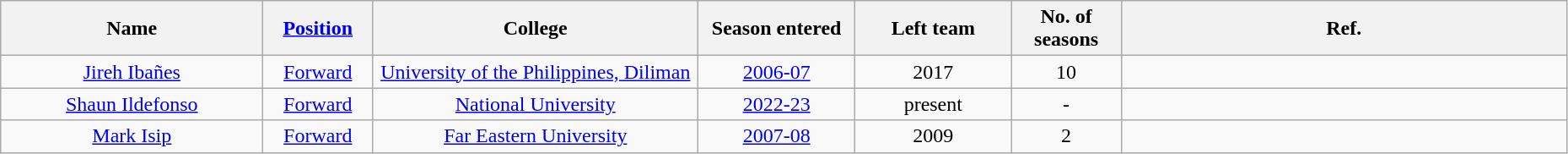<table class="wikitable sortable" style="text-align:center" width="98%">
<tr>
<th style="width:200px;">Name</th>
<th style="width:7%;"><a href='#'>Position</a></th>
<th style="width:250px;">College</th>
<th style="width:10%;">Season entered</th>
<th style="width:10%;">Left team</th>
<th style="width:7%;">No. of seasons</th>
<th class=unsortable>Ref.</th>
</tr>
<tr>
<td><a href='#'>Jireh Ibañes</a></td>
<td><a href='#'>Forward</a></td>
<td><a href='#'>University of the Philippines, Diliman</a></td>
<td><a href='#'>2006-07</a></td>
<td>2017</td>
<td>10</td>
<td></td>
</tr>
<tr>
<td><a href='#'>Shaun Ildefonso</a></td>
<td><a href='#'>Forward</a></td>
<td><a href='#'>National University</a></td>
<td><a href='#'>2022-23</a></td>
<td>present</td>
<td>-</td>
<td></td>
</tr>
<tr>
<td><a href='#'>Mark Isip</a></td>
<td><a href='#'>Forward</a></td>
<td><a href='#'>Far Eastern University</a></td>
<td><a href='#'>2007-08</a></td>
<td>2009</td>
<td>2</td>
<td></td>
</tr>
</table>
